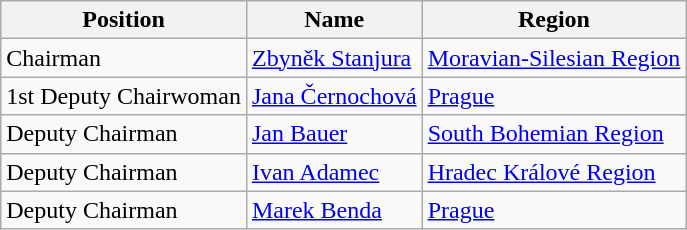<table class="wikitable">
<tr>
<th>Position</th>
<th>Name</th>
<th>Region</th>
</tr>
<tr>
<td>Chairman</td>
<td><a href='#'>Zbyněk Stanjura</a></td>
<td><a href='#'>Moravian-Silesian Region</a></td>
</tr>
<tr>
<td>1st Deputy Chairwoman</td>
<td><a href='#'>Jana Černochová</a></td>
<td><a href='#'>Prague</a></td>
</tr>
<tr>
<td>Deputy Chairman</td>
<td><a href='#'>Jan Bauer</a></td>
<td><a href='#'>South Bohemian Region</a></td>
</tr>
<tr>
<td>Deputy Chairman</td>
<td><a href='#'>Ivan Adamec</a></td>
<td><a href='#'>Hradec Králové Region</a></td>
</tr>
<tr>
<td>Deputy Chairman</td>
<td><a href='#'>Marek Benda</a></td>
<td><a href='#'>Prague</a></td>
</tr>
</table>
